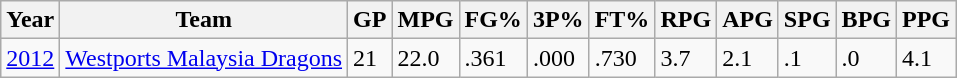<table class="wikitable sortable">
<tr>
<th>Year</th>
<th>Team</th>
<th>GP</th>
<th>MPG</th>
<th>FG%</th>
<th>3P%</th>
<th>FT%</th>
<th>RPG</th>
<th>APG</th>
<th>SPG</th>
<th>BPG</th>
<th>PPG</th>
</tr>
<tr>
<td><a href='#'>2012</a></td>
<td><a href='#'>Westports Malaysia Dragons</a></td>
<td>21</td>
<td>22.0</td>
<td>.361</td>
<td>.000</td>
<td>.730</td>
<td>3.7</td>
<td>2.1</td>
<td>.1</td>
<td>.0</td>
<td>4.1</td>
</tr>
</table>
